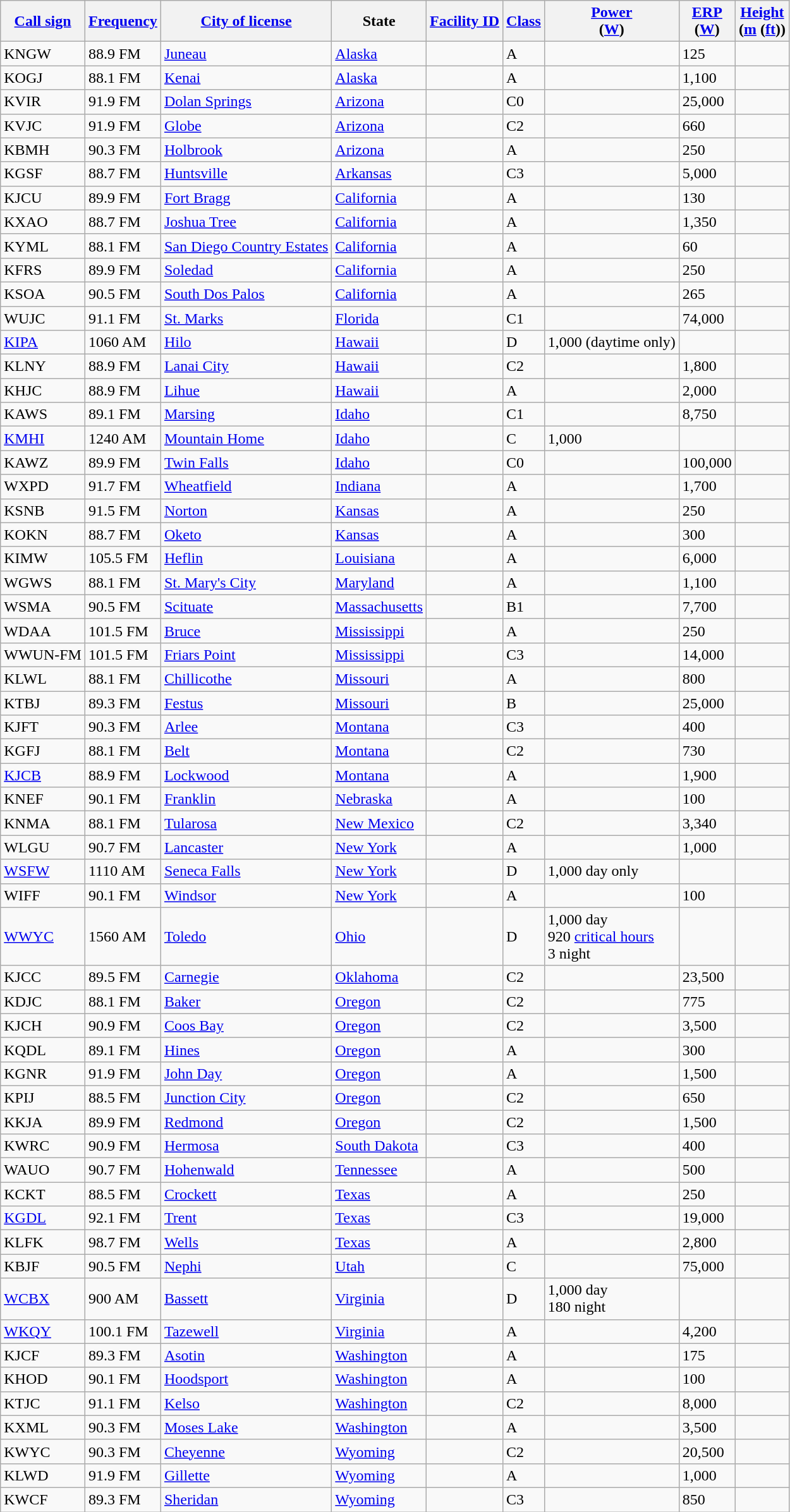<table class="wikitable sortable">
<tr>
<th><a href='#'>Call sign</a></th>
<th data-sort-type="number"><a href='#'>Frequency</a></th>
<th><a href='#'>City of license</a></th>
<th>State</th>
<th data-sort-type="number"><a href='#'>Facility ID</a></th>
<th><a href='#'>Class</a></th>
<th data-sort-type="number"><a href='#'>Power</a><br>(<a href='#'>W</a>)</th>
<th data-sort-type="number"><a href='#'>ERP</a><br>(<a href='#'>W</a>)</th>
<th data-sort-type="number"><a href='#'>Height</a><br>(<a href='#'>m</a> (<a href='#'>ft</a>))</th>
</tr>
<tr>
<td>KNGW</td>
<td>88.9 FM</td>
<td><a href='#'>Juneau</a></td>
<td><a href='#'>Alaska</a></td>
<td></td>
<td>A</td>
<td></td>
<td>125</td>
<td></td>
</tr>
<tr>
<td>KOGJ</td>
<td>88.1 FM</td>
<td><a href='#'>Kenai</a></td>
<td><a href='#'>Alaska</a></td>
<td></td>
<td>A</td>
<td></td>
<td>1,100</td>
<td></td>
</tr>
<tr>
<td>KVIR</td>
<td>91.9 FM</td>
<td><a href='#'>Dolan Springs</a></td>
<td><a href='#'>Arizona</a></td>
<td></td>
<td>C0</td>
<td></td>
<td>25,000</td>
<td></td>
</tr>
<tr>
<td>KVJC</td>
<td>91.9 FM</td>
<td><a href='#'>Globe</a></td>
<td><a href='#'>Arizona</a></td>
<td></td>
<td>C2</td>
<td></td>
<td>660</td>
<td></td>
</tr>
<tr>
<td>KBMH</td>
<td>90.3 FM</td>
<td><a href='#'>Holbrook</a></td>
<td><a href='#'>Arizona</a></td>
<td></td>
<td>A</td>
<td></td>
<td>250</td>
<td></td>
</tr>
<tr>
<td>KGSF</td>
<td>88.7 FM</td>
<td><a href='#'>Huntsville</a></td>
<td><a href='#'>Arkansas</a></td>
<td></td>
<td>C3</td>
<td></td>
<td>5,000</td>
<td></td>
</tr>
<tr>
<td>KJCU</td>
<td>89.9 FM</td>
<td><a href='#'>Fort Bragg</a></td>
<td><a href='#'>California</a></td>
<td></td>
<td>A</td>
<td></td>
<td>130</td>
<td></td>
</tr>
<tr>
<td>KXAO</td>
<td>88.7 FM</td>
<td><a href='#'>Joshua Tree</a></td>
<td><a href='#'>California</a></td>
<td></td>
<td>A</td>
<td></td>
<td>1,350</td>
<td></td>
</tr>
<tr>
<td>KYML</td>
<td>88.1 FM</td>
<td><a href='#'>San Diego Country Estates</a></td>
<td><a href='#'>California</a></td>
<td></td>
<td>A</td>
<td></td>
<td>60</td>
<td></td>
</tr>
<tr>
<td>KFRS</td>
<td>89.9 FM</td>
<td><a href='#'>Soledad</a></td>
<td><a href='#'>California</a></td>
<td></td>
<td>A</td>
<td></td>
<td>250</td>
<td></td>
</tr>
<tr>
<td>KSOA</td>
<td>90.5 FM</td>
<td><a href='#'>South Dos Palos</a></td>
<td><a href='#'>California</a></td>
<td></td>
<td>A</td>
<td></td>
<td>265</td>
<td></td>
</tr>
<tr>
<td>WUJC</td>
<td>91.1 FM</td>
<td><a href='#'>St. Marks</a></td>
<td><a href='#'>Florida</a></td>
<td></td>
<td>C1</td>
<td></td>
<td>74,000</td>
<td></td>
</tr>
<tr>
<td><a href='#'>KIPA</a></td>
<td>1060 AM</td>
<td><a href='#'>Hilo</a></td>
<td><a href='#'>Hawaii</a></td>
<td></td>
<td>D</td>
<td>1,000 (daytime only)</td>
<td></td>
<td></td>
</tr>
<tr>
<td>KLNY</td>
<td>88.9 FM</td>
<td><a href='#'>Lanai City</a></td>
<td><a href='#'>Hawaii</a></td>
<td></td>
<td>C2</td>
<td></td>
<td>1,800</td>
<td></td>
</tr>
<tr>
<td>KHJC</td>
<td>88.9 FM</td>
<td><a href='#'>Lihue</a></td>
<td><a href='#'>Hawaii</a></td>
<td></td>
<td>A</td>
<td></td>
<td>2,000</td>
<td></td>
</tr>
<tr>
<td>KAWS</td>
<td>89.1 FM</td>
<td><a href='#'>Marsing</a></td>
<td><a href='#'>Idaho</a></td>
<td></td>
<td>C1</td>
<td></td>
<td>8,750</td>
<td></td>
</tr>
<tr>
<td><a href='#'>KMHI</a></td>
<td>1240 AM</td>
<td><a href='#'>Mountain Home</a></td>
<td><a href='#'>Idaho</a></td>
<td></td>
<td>C</td>
<td>1,000</td>
<td></td>
<td></td>
</tr>
<tr>
<td>KAWZ</td>
<td>89.9 FM</td>
<td><a href='#'>Twin Falls</a></td>
<td><a href='#'>Idaho</a></td>
<td></td>
<td>C0</td>
<td></td>
<td>100,000</td>
<td></td>
</tr>
<tr>
<td>WXPD</td>
<td>91.7 FM</td>
<td><a href='#'>Wheatfield</a></td>
<td><a href='#'>Indiana</a></td>
<td></td>
<td>A</td>
<td></td>
<td>1,700</td>
<td></td>
</tr>
<tr>
<td>KSNB</td>
<td>91.5 FM</td>
<td><a href='#'>Norton</a></td>
<td><a href='#'>Kansas</a></td>
<td></td>
<td>A</td>
<td></td>
<td>250</td>
<td></td>
</tr>
<tr>
<td>KOKN</td>
<td>88.7 FM</td>
<td><a href='#'>Oketo</a></td>
<td><a href='#'>Kansas</a></td>
<td></td>
<td>A</td>
<td></td>
<td>300</td>
<td></td>
</tr>
<tr>
<td>KIMW</td>
<td>105.5 FM</td>
<td><a href='#'>Heflin</a></td>
<td><a href='#'>Louisiana</a></td>
<td></td>
<td>A</td>
<td></td>
<td>6,000</td>
<td></td>
</tr>
<tr>
<td>WGWS</td>
<td>88.1 FM</td>
<td><a href='#'>St. Mary's City</a></td>
<td><a href='#'>Maryland</a></td>
<td></td>
<td>A</td>
<td></td>
<td>1,100</td>
<td></td>
</tr>
<tr>
<td>WSMA</td>
<td>90.5 FM</td>
<td><a href='#'>Scituate</a></td>
<td><a href='#'>Massachusetts</a></td>
<td></td>
<td>B1</td>
<td></td>
<td>7,700</td>
<td></td>
</tr>
<tr>
<td>WDAA</td>
<td>101.5 FM</td>
<td><a href='#'>Bruce</a></td>
<td><a href='#'>Mississippi</a></td>
<td></td>
<td>A</td>
<td></td>
<td>250</td>
<td></td>
</tr>
<tr>
<td>WWUN-FM</td>
<td>101.5 FM</td>
<td><a href='#'>Friars Point</a></td>
<td><a href='#'>Mississippi</a></td>
<td></td>
<td>C3</td>
<td></td>
<td>14,000</td>
<td></td>
</tr>
<tr>
<td>KLWL</td>
<td>88.1 FM</td>
<td><a href='#'>Chillicothe</a></td>
<td><a href='#'>Missouri</a></td>
<td></td>
<td>A</td>
<td></td>
<td>800</td>
<td></td>
</tr>
<tr>
<td>KTBJ</td>
<td>89.3 FM</td>
<td><a href='#'>Festus</a></td>
<td><a href='#'>Missouri</a></td>
<td></td>
<td>B</td>
<td></td>
<td>25,000</td>
<td></td>
</tr>
<tr>
<td>KJFT</td>
<td>90.3 FM</td>
<td><a href='#'>Arlee</a></td>
<td><a href='#'>Montana</a></td>
<td></td>
<td>C3</td>
<td></td>
<td>400</td>
<td></td>
</tr>
<tr>
<td>KGFJ</td>
<td>88.1 FM</td>
<td><a href='#'>Belt</a></td>
<td><a href='#'>Montana</a></td>
<td></td>
<td>C2</td>
<td></td>
<td>730</td>
<td></td>
</tr>
<tr>
<td><a href='#'>KJCB</a></td>
<td>88.9 FM</td>
<td><a href='#'>Lockwood</a></td>
<td><a href='#'>Montana</a></td>
<td></td>
<td>A</td>
<td></td>
<td>1,900</td>
<td></td>
</tr>
<tr>
<td>KNEF</td>
<td>90.1 FM</td>
<td><a href='#'>Franklin</a></td>
<td><a href='#'>Nebraska</a></td>
<td></td>
<td>A</td>
<td></td>
<td>100</td>
<td></td>
</tr>
<tr>
<td>KNMA</td>
<td>88.1 FM</td>
<td><a href='#'>Tularosa</a></td>
<td><a href='#'>New Mexico</a></td>
<td></td>
<td>C2</td>
<td></td>
<td>3,340</td>
<td></td>
</tr>
<tr>
<td>WLGU</td>
<td>90.7 FM</td>
<td><a href='#'>Lancaster</a></td>
<td><a href='#'>New York</a></td>
<td></td>
<td>A</td>
<td></td>
<td>1,000</td>
<td></td>
</tr>
<tr>
<td><a href='#'>WSFW</a></td>
<td>1110 AM</td>
<td><a href='#'>Seneca Falls</a></td>
<td><a href='#'>New York</a></td>
<td></td>
<td>D</td>
<td>1,000 day only</td>
<td></td>
<td></td>
</tr>
<tr>
<td>WIFF</td>
<td>90.1 FM</td>
<td><a href='#'>Windsor</a></td>
<td><a href='#'>New York</a></td>
<td></td>
<td>A</td>
<td></td>
<td>100</td>
<td></td>
</tr>
<tr>
<td><a href='#'>WWYC</a></td>
<td>1560 AM</td>
<td><a href='#'>Toledo</a></td>
<td><a href='#'>Ohio</a></td>
<td></td>
<td>D</td>
<td>1,000 day<br>920 <a href='#'>critical hours</a><br>3 night</td>
<td></td>
<td></td>
</tr>
<tr>
<td>KJCC</td>
<td>89.5 FM</td>
<td><a href='#'>Carnegie</a></td>
<td><a href='#'>Oklahoma</a></td>
<td></td>
<td>C2</td>
<td></td>
<td>23,500</td>
<td></td>
</tr>
<tr>
<td>KDJC</td>
<td>88.1 FM</td>
<td><a href='#'>Baker</a></td>
<td><a href='#'>Oregon</a></td>
<td></td>
<td>C2</td>
<td></td>
<td>775</td>
<td></td>
</tr>
<tr>
<td>KJCH</td>
<td>90.9 FM</td>
<td><a href='#'>Coos Bay</a></td>
<td><a href='#'>Oregon</a></td>
<td></td>
<td>C2</td>
<td></td>
<td>3,500</td>
<td></td>
</tr>
<tr>
<td>KQDL</td>
<td>89.1 FM</td>
<td><a href='#'>Hines</a></td>
<td><a href='#'>Oregon</a></td>
<td></td>
<td>A</td>
<td></td>
<td>300</td>
<td></td>
</tr>
<tr>
<td>KGNR</td>
<td>91.9 FM</td>
<td><a href='#'>John Day</a></td>
<td><a href='#'>Oregon</a></td>
<td></td>
<td>A</td>
<td></td>
<td>1,500</td>
<td></td>
</tr>
<tr>
<td>KPIJ</td>
<td>88.5 FM</td>
<td><a href='#'>Junction City</a></td>
<td><a href='#'>Oregon</a></td>
<td></td>
<td>C2</td>
<td></td>
<td>650</td>
<td></td>
</tr>
<tr>
<td>KKJA</td>
<td>89.9 FM</td>
<td><a href='#'>Redmond</a></td>
<td><a href='#'>Oregon</a></td>
<td></td>
<td>C2</td>
<td></td>
<td>1,500</td>
<td></td>
</tr>
<tr>
<td>KWRC</td>
<td>90.9 FM</td>
<td><a href='#'>Hermosa</a></td>
<td><a href='#'>South Dakota</a></td>
<td></td>
<td>C3</td>
<td></td>
<td>400</td>
<td></td>
</tr>
<tr>
<td>WAUO</td>
<td>90.7 FM</td>
<td><a href='#'>Hohenwald</a></td>
<td><a href='#'>Tennessee</a></td>
<td></td>
<td>A</td>
<td></td>
<td>500</td>
<td></td>
</tr>
<tr>
<td>KCKT</td>
<td>88.5 FM</td>
<td><a href='#'>Crockett</a></td>
<td><a href='#'>Texas</a></td>
<td></td>
<td>A</td>
<td></td>
<td>250</td>
<td></td>
</tr>
<tr>
<td><a href='#'>KGDL</a></td>
<td>92.1 FM</td>
<td><a href='#'>Trent</a></td>
<td><a href='#'>Texas</a></td>
<td></td>
<td>C3</td>
<td></td>
<td>19,000</td>
<td></td>
</tr>
<tr>
<td>KLFK</td>
<td>98.7 FM</td>
<td><a href='#'>Wells</a></td>
<td><a href='#'>Texas</a></td>
<td></td>
<td>A</td>
<td></td>
<td>2,800</td>
<td></td>
</tr>
<tr>
<td>KBJF</td>
<td>90.5 FM</td>
<td><a href='#'>Nephi</a></td>
<td><a href='#'>Utah</a></td>
<td></td>
<td>C</td>
<td></td>
<td>75,000</td>
<td></td>
</tr>
<tr>
<td><a href='#'>WCBX</a></td>
<td>900 AM</td>
<td><a href='#'>Bassett</a></td>
<td><a href='#'>Virginia</a></td>
<td></td>
<td>D</td>
<td>1,000 day<br>180 night</td>
<td></td>
<td></td>
</tr>
<tr>
<td><a href='#'>WKQY</a></td>
<td>100.1 FM</td>
<td><a href='#'>Tazewell</a></td>
<td><a href='#'>Virginia</a></td>
<td></td>
<td>A</td>
<td></td>
<td>4,200</td>
<td></td>
</tr>
<tr>
<td>KJCF</td>
<td>89.3 FM</td>
<td><a href='#'>Asotin</a></td>
<td><a href='#'>Washington</a></td>
<td></td>
<td>A</td>
<td></td>
<td>175</td>
<td></td>
</tr>
<tr>
<td>KHOD</td>
<td>90.1 FM</td>
<td><a href='#'>Hoodsport</a></td>
<td><a href='#'>Washington</a></td>
<td></td>
<td>A</td>
<td></td>
<td>100</td>
<td></td>
</tr>
<tr>
<td>KTJC</td>
<td>91.1 FM</td>
<td><a href='#'>Kelso</a></td>
<td><a href='#'>Washington</a></td>
<td></td>
<td>C2</td>
<td></td>
<td>8,000</td>
<td></td>
</tr>
<tr>
<td>KXML</td>
<td>90.3 FM</td>
<td><a href='#'>Moses Lake</a></td>
<td><a href='#'>Washington</a></td>
<td></td>
<td>A</td>
<td></td>
<td>3,500</td>
<td></td>
</tr>
<tr>
<td>KWYC</td>
<td>90.3 FM</td>
<td><a href='#'>Cheyenne</a></td>
<td><a href='#'>Wyoming</a></td>
<td></td>
<td>C2</td>
<td></td>
<td>20,500</td>
<td></td>
</tr>
<tr>
<td>KLWD</td>
<td>91.9 FM</td>
<td><a href='#'>Gillette</a></td>
<td><a href='#'>Wyoming</a></td>
<td></td>
<td>A</td>
<td></td>
<td>1,000</td>
<td></td>
</tr>
<tr>
<td>KWCF</td>
<td>89.3 FM</td>
<td><a href='#'>Sheridan</a></td>
<td><a href='#'>Wyoming</a></td>
<td></td>
<td>C3</td>
<td></td>
<td>850</td>
<td></td>
</tr>
</table>
